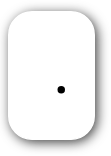<table style=" border-radius:1em; box-shadow: 0.1em 0.1em 0.5em rgba(0,0,0,0.75); background-color: white; border: 1px solid white; margin:20px 0px; padding: 5px;">
<tr style="vertical-align:top;">
<td><br><ul><li></li></ul></td>
</tr>
</table>
